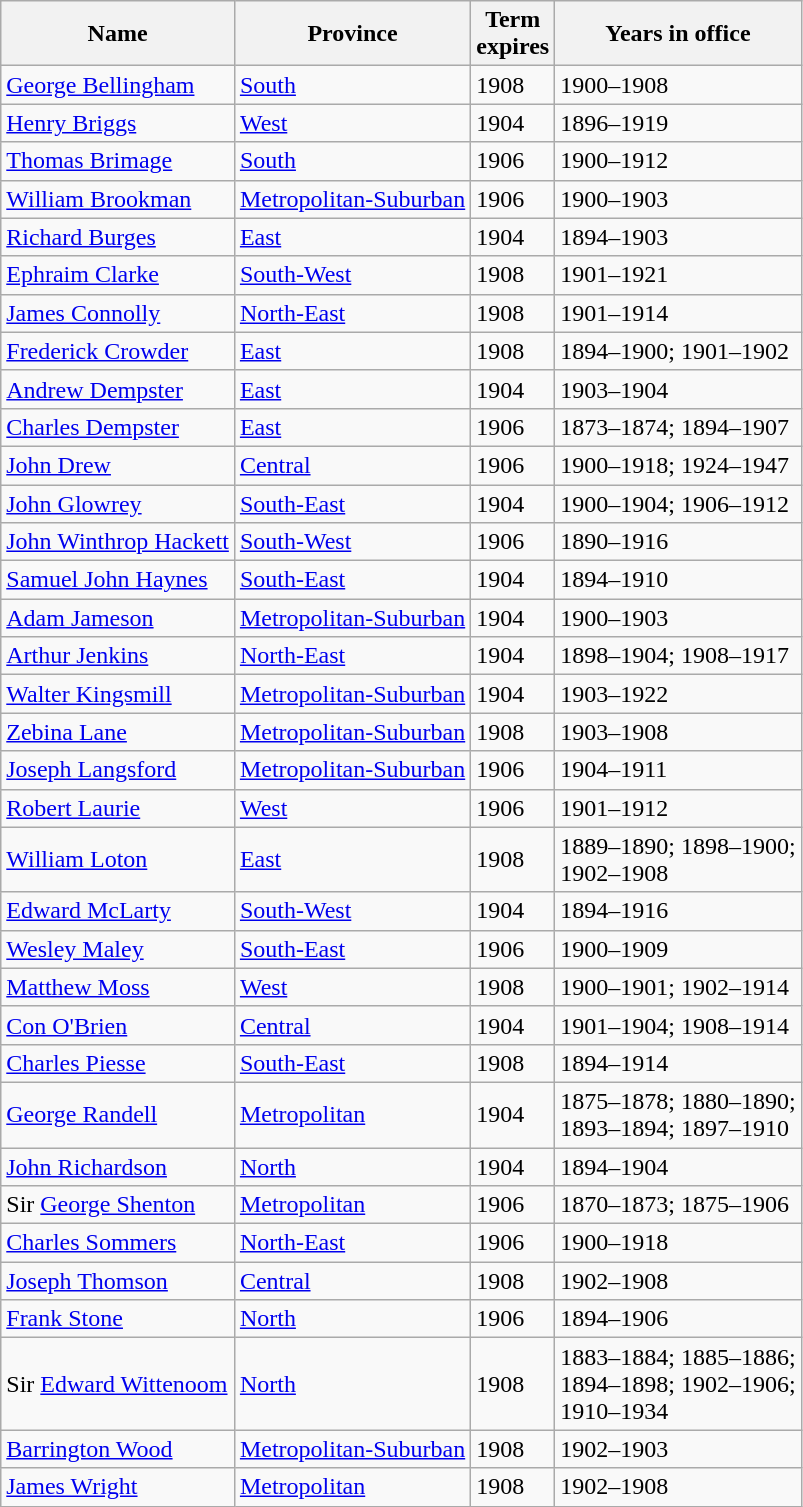<table class="wikitable sortable">
<tr>
<th><strong>Name</strong></th>
<th><strong>Province</strong></th>
<th><strong>Term<br>expires</strong></th>
<th><strong>Years in office</strong></th>
</tr>
<tr>
<td><a href='#'>George Bellingham</a></td>
<td><a href='#'>South</a></td>
<td>1908</td>
<td>1900–1908</td>
</tr>
<tr>
<td><a href='#'>Henry Briggs</a></td>
<td><a href='#'>West</a></td>
<td>1904</td>
<td>1896–1919</td>
</tr>
<tr>
<td><a href='#'>Thomas Brimage</a></td>
<td><a href='#'>South</a></td>
<td>1906</td>
<td>1900–1912</td>
</tr>
<tr>
<td><a href='#'>William Brookman</a></td>
<td><a href='#'>Metropolitan-Suburban</a></td>
<td>1906</td>
<td>1900–1903</td>
</tr>
<tr>
<td><a href='#'>Richard Burges</a></td>
<td><a href='#'>East</a></td>
<td>1904</td>
<td>1894–1903</td>
</tr>
<tr>
<td><a href='#'>Ephraim Clarke</a></td>
<td><a href='#'>South-West</a></td>
<td>1908</td>
<td>1901–1921</td>
</tr>
<tr>
<td><a href='#'>James Connolly</a></td>
<td><a href='#'>North-East</a></td>
<td>1908</td>
<td>1901–1914</td>
</tr>
<tr>
<td><a href='#'>Frederick Crowder</a></td>
<td><a href='#'>East</a></td>
<td>1908</td>
<td>1894–1900; 1901–1902</td>
</tr>
<tr>
<td><a href='#'>Andrew Dempster</a></td>
<td><a href='#'>East</a></td>
<td>1904</td>
<td>1903–1904</td>
</tr>
<tr>
<td><a href='#'>Charles Dempster</a></td>
<td><a href='#'>East</a></td>
<td>1906</td>
<td>1873–1874; 1894–1907</td>
</tr>
<tr>
<td><a href='#'>John Drew</a></td>
<td><a href='#'>Central</a></td>
<td>1906</td>
<td>1900–1918; 1924–1947</td>
</tr>
<tr>
<td><a href='#'>John Glowrey</a></td>
<td><a href='#'>South-East</a></td>
<td>1904</td>
<td>1900–1904; 1906–1912</td>
</tr>
<tr>
<td><a href='#'>John Winthrop Hackett</a></td>
<td><a href='#'>South-West</a></td>
<td>1906</td>
<td>1890–1916</td>
</tr>
<tr>
<td><a href='#'>Samuel John Haynes</a></td>
<td><a href='#'>South-East</a></td>
<td>1904</td>
<td>1894–1910</td>
</tr>
<tr>
<td><a href='#'>Adam Jameson</a></td>
<td><a href='#'>Metropolitan-Suburban</a></td>
<td>1904</td>
<td>1900–1903</td>
</tr>
<tr>
<td><a href='#'>Arthur Jenkins</a></td>
<td><a href='#'>North-East</a></td>
<td>1904</td>
<td>1898–1904; 1908–1917</td>
</tr>
<tr>
<td><a href='#'>Walter Kingsmill</a></td>
<td><a href='#'>Metropolitan-Suburban</a></td>
<td>1904</td>
<td>1903–1922</td>
</tr>
<tr>
<td><a href='#'>Zebina Lane</a></td>
<td><a href='#'>Metropolitan-Suburban</a></td>
<td>1908</td>
<td>1903–1908</td>
</tr>
<tr>
<td><a href='#'>Joseph Langsford</a></td>
<td><a href='#'>Metropolitan-Suburban</a></td>
<td>1906</td>
<td>1904–1911</td>
</tr>
<tr>
<td><a href='#'>Robert Laurie</a></td>
<td><a href='#'>West</a></td>
<td>1906</td>
<td>1901–1912</td>
</tr>
<tr>
<td><a href='#'>William Loton</a></td>
<td><a href='#'>East</a></td>
<td>1908</td>
<td>1889–1890; 1898–1900;<br>1902–1908</td>
</tr>
<tr>
<td><a href='#'>Edward McLarty</a></td>
<td><a href='#'>South-West</a></td>
<td>1904</td>
<td>1894–1916</td>
</tr>
<tr>
<td><a href='#'>Wesley Maley</a></td>
<td><a href='#'>South-East</a></td>
<td>1906</td>
<td>1900–1909</td>
</tr>
<tr>
<td><a href='#'>Matthew Moss</a></td>
<td><a href='#'>West</a></td>
<td>1908</td>
<td>1900–1901; 1902–1914</td>
</tr>
<tr>
<td><a href='#'>Con O'Brien</a></td>
<td><a href='#'>Central</a></td>
<td>1904</td>
<td>1901–1904; 1908–1914</td>
</tr>
<tr>
<td><a href='#'>Charles Piesse</a></td>
<td><a href='#'>South-East</a></td>
<td>1908</td>
<td>1894–1914</td>
</tr>
<tr>
<td><a href='#'>George Randell</a></td>
<td><a href='#'>Metropolitan</a></td>
<td>1904</td>
<td>1875–1878; 1880–1890;<br>1893–1894; 1897–1910</td>
</tr>
<tr>
<td><a href='#'>John Richardson</a></td>
<td><a href='#'>North</a></td>
<td>1904</td>
<td>1894–1904</td>
</tr>
<tr>
<td>Sir <a href='#'>George Shenton</a></td>
<td><a href='#'>Metropolitan</a></td>
<td>1906</td>
<td>1870–1873; 1875–1906</td>
</tr>
<tr>
<td><a href='#'>Charles Sommers</a></td>
<td><a href='#'>North-East</a></td>
<td>1906</td>
<td>1900–1918</td>
</tr>
<tr>
<td><a href='#'>Joseph Thomson</a></td>
<td><a href='#'>Central</a></td>
<td>1908</td>
<td>1902–1908</td>
</tr>
<tr>
<td><a href='#'>Frank Stone</a></td>
<td><a href='#'>North</a></td>
<td>1906</td>
<td>1894–1906</td>
</tr>
<tr>
<td>Sir <a href='#'>Edward Wittenoom</a></td>
<td><a href='#'>North</a></td>
<td>1908</td>
<td>1883–1884; 1885–1886;<br>1894–1898; 1902–1906;<br>1910–1934</td>
</tr>
<tr>
<td><a href='#'>Barrington Wood</a></td>
<td><a href='#'>Metropolitan-Suburban</a></td>
<td>1908</td>
<td>1902–1903</td>
</tr>
<tr>
<td><a href='#'>James Wright</a></td>
<td><a href='#'>Metropolitan</a></td>
<td>1908</td>
<td>1902–1908</td>
</tr>
</table>
